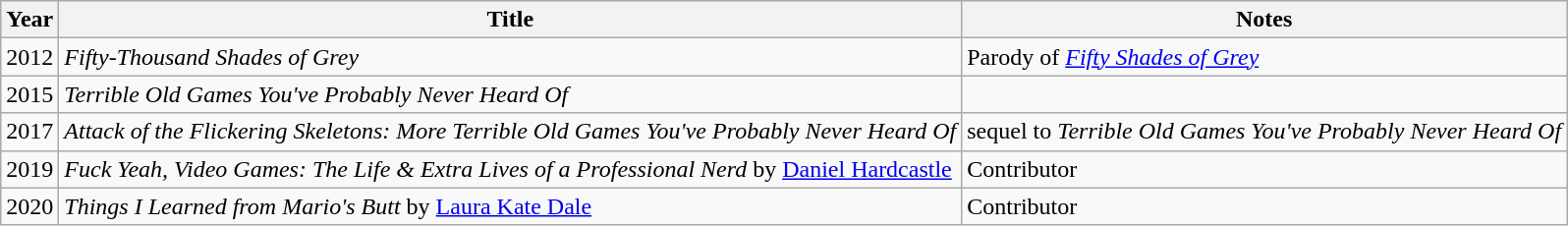<table class="wikitable">
<tr>
<th>Year</th>
<th>Title</th>
<th>Notes</th>
</tr>
<tr>
<td>2012</td>
<td><em>Fifty-Thousand Shades of Grey</em></td>
<td>Parody of <em><a href='#'>Fifty Shades of Grey</a></em></td>
</tr>
<tr>
<td>2015</td>
<td><em>Terrible Old Games You've Probably Never Heard Of</em></td>
<td></td>
</tr>
<tr>
<td>2017</td>
<td><em>Attack of the Flickering Skeletons: More Terrible Old Games You've Probably Never Heard Of</em></td>
<td>sequel to <em>Terrible Old Games You've Probably Never Heard Of</em></td>
</tr>
<tr>
<td>2019</td>
<td><em>Fuck Yeah, Video Games: The Life & Extra Lives of a Professional Nerd</em> by <a href='#'>Daniel Hardcastle</a></td>
<td>Contributor</td>
</tr>
<tr>
<td>2020</td>
<td><em>Things I Learned from Mario's Butt</em> by <a href='#'>Laura Kate Dale</a></td>
<td>Contributor</td>
</tr>
</table>
